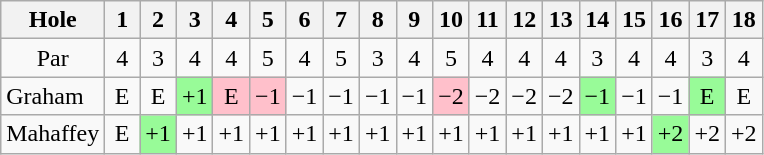<table class="wikitable" style="text-align:center">
<tr>
<th>Hole</th>
<th> 1 </th>
<th> 2 </th>
<th> 3 </th>
<th> 4 </th>
<th> 5 </th>
<th> 6 </th>
<th> 7 </th>
<th> 8 </th>
<th> 9 </th>
<th>10</th>
<th>11</th>
<th>12</th>
<th>13</th>
<th>14</th>
<th>15</th>
<th>16</th>
<th>17</th>
<th>18</th>
</tr>
<tr>
<td>Par</td>
<td>4</td>
<td>3</td>
<td>4</td>
<td>4</td>
<td>5</td>
<td>4</td>
<td>5</td>
<td>3</td>
<td>4</td>
<td>5</td>
<td>4</td>
<td>4</td>
<td>4</td>
<td>3</td>
<td>4</td>
<td>4</td>
<td>3</td>
<td>4</td>
</tr>
<tr>
<td align=left> Graham</td>
<td>E</td>
<td>E</td>
<td style="background: PaleGreen;">+1</td>
<td style="background: Pink;">E</td>
<td style="background: Pink;">−1</td>
<td>−1</td>
<td>−1</td>
<td>−1</td>
<td>−1</td>
<td style="background: Pink;">−2</td>
<td>−2</td>
<td>−2</td>
<td>−2</td>
<td style="background: PaleGreen;">−1</td>
<td>−1</td>
<td>−1</td>
<td style="background: PaleGreen;">E</td>
<td>E</td>
</tr>
<tr>
<td align=left> Mahaffey</td>
<td>E</td>
<td style="background: PaleGreen;">+1</td>
<td>+1</td>
<td>+1</td>
<td>+1</td>
<td>+1</td>
<td>+1</td>
<td>+1</td>
<td>+1</td>
<td>+1</td>
<td>+1</td>
<td>+1</td>
<td>+1</td>
<td>+1</td>
<td>+1</td>
<td style="background: PaleGreen;">+2</td>
<td>+2</td>
<td>+2<br></td>
</tr>
</table>
